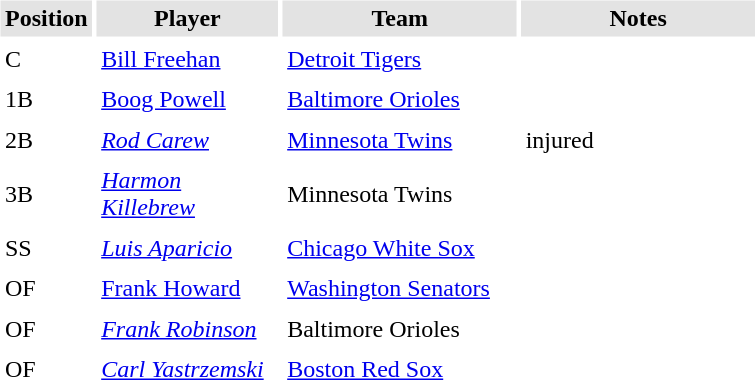<table border="0" cellspacing="3" cellpadding="3">
<tr style="background: #e3e3e3;">
<th width="50">Position</th>
<th width="115">Player</th>
<th width="150">Team</th>
<th width="150">Notes</th>
</tr>
<tr>
<td>C</td>
<td><a href='#'>Bill Freehan</a></td>
<td><a href='#'>Detroit Tigers</a></td>
<td></td>
</tr>
<tr>
<td>1B</td>
<td><a href='#'>Boog Powell</a></td>
<td><a href='#'>Baltimore Orioles</a></td>
<td></td>
</tr>
<tr>
<td>2B</td>
<td><em><a href='#'>Rod Carew</a></em></td>
<td><a href='#'>Minnesota Twins</a></td>
<td>injured</td>
</tr>
<tr>
<td>3B</td>
<td><em><a href='#'>Harmon Killebrew</a></em></td>
<td>Minnesota Twins</td>
<td></td>
</tr>
<tr>
<td>SS</td>
<td><em><a href='#'>Luis Aparicio</a></em></td>
<td><a href='#'>Chicago White Sox</a></td>
<td></td>
</tr>
<tr>
<td>OF</td>
<td><a href='#'>Frank Howard</a></td>
<td><a href='#'>Washington Senators</a></td>
<td></td>
</tr>
<tr>
<td>OF</td>
<td><em><a href='#'>Frank Robinson</a></em></td>
<td>Baltimore Orioles</td>
<td></td>
</tr>
<tr>
<td>OF</td>
<td><em><a href='#'>Carl Yastrzemski</a></em></td>
<td><a href='#'>Boston Red Sox</a></td>
<td></td>
</tr>
</table>
